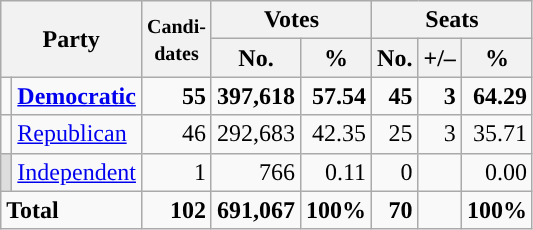<table class="wikitable" style="font-size:100%; text-align:right;">
<tr>
<th colspan=2 rowspan=2>Party</th>
<th rowspan=2><small>Candi-<br>dates</small></th>
<th colspan=2>Votes</th>
<th colspan=3>Seats</th>
</tr>
<tr>
<th>No.</th>
<th>%</th>
<th>No.</th>
<th>+/–</th>
<th>%</th>
</tr>
<tr>
<td style="background:"></td>
<td align=left><strong><a href='#'>Democratic</a></strong></td>
<td><strong>55</strong></td>
<td><strong>397,618</strong></td>
<td><strong>57.54</strong></td>
<td><strong>45</strong></td>
<td><strong>3</strong></td>
<td><strong>64.29</strong></td>
</tr>
<tr>
<td style="background:"></td>
<td align=left><a href='#'>Republican</a></td>
<td>46</td>
<td>292,683</td>
<td>42.35</td>
<td>25</td>
<td>3</td>
<td>35.71</td>
</tr>
<tr>
<td style="background:#ddd;"></td>
<td align=left><a href='#'>Independent</a></td>
<td>1</td>
<td>766</td>
<td>0.11</td>
<td>0</td>
<td></td>
<td>0.00</td>
</tr>
<tr style="font-weight:bold">
<td colspan=2 align=left>Total</td>
<td>102</td>
<td>691,067</td>
<td>100%</td>
<td>70</td>
<td></td>
<td>100%</td>
</tr>
</table>
